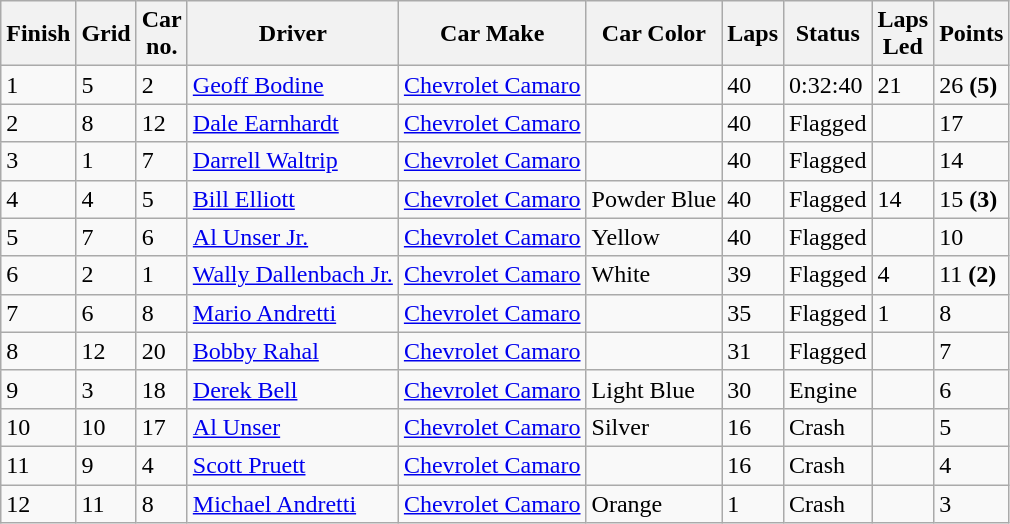<table class="wikitable">
<tr>
<th>Finish</th>
<th>Grid</th>
<th>Car<br>no.</th>
<th>Driver</th>
<th>Car Make</th>
<th>Car Color</th>
<th>Laps</th>
<th>Status</th>
<th>Laps<br>Led</th>
<th>Points</th>
</tr>
<tr>
<td>1</td>
<td>5</td>
<td>2</td>
<td> <a href='#'>Geoff Bodine</a></td>
<td><a href='#'>Chevrolet Camaro</a></td>
<td><div></div></td>
<td>40</td>
<td>0:32:40</td>
<td>21</td>
<td>26 <strong>(5)</strong></td>
</tr>
<tr>
<td>2</td>
<td>8</td>
<td>12</td>
<td> <a href='#'>Dale Earnhardt</a></td>
<td><a href='#'>Chevrolet Camaro</a></td>
<td><div></div></td>
<td>40</td>
<td>Flagged</td>
<td></td>
<td>17</td>
</tr>
<tr>
<td>3</td>
<td>1</td>
<td>7</td>
<td> <a href='#'>Darrell Waltrip</a></td>
<td><a href='#'>Chevrolet Camaro</a></td>
<td><div></div></td>
<td>40</td>
<td>Flagged</td>
<td></td>
<td>14</td>
</tr>
<tr>
<td>4</td>
<td>4</td>
<td>5</td>
<td> <a href='#'>Bill Elliott</a></td>
<td><a href='#'>Chevrolet Camaro</a></td>
<td><div> Powder Blue</div></td>
<td>40</td>
<td>Flagged</td>
<td>14</td>
<td>15 <strong>(3)</strong></td>
</tr>
<tr>
<td>5</td>
<td>7</td>
<td>6</td>
<td> <a href='#'>Al Unser Jr.</a></td>
<td><a href='#'>Chevrolet Camaro</a></td>
<td><div> Yellow</div></td>
<td>40</td>
<td>Flagged</td>
<td></td>
<td>10</td>
</tr>
<tr>
<td>6</td>
<td>2</td>
<td>1</td>
<td> <a href='#'>Wally Dallenbach Jr.</a></td>
<td><a href='#'>Chevrolet Camaro</a></td>
<td><div> White</div></td>
<td>39</td>
<td>Flagged</td>
<td>4</td>
<td>11 <strong>(2)</strong></td>
</tr>
<tr>
<td>7</td>
<td>6</td>
<td>8</td>
<td> <a href='#'>Mario Andretti</a></td>
<td><a href='#'>Chevrolet Camaro</a></td>
<td><div></div></td>
<td>35</td>
<td>Flagged</td>
<td>1</td>
<td>8</td>
</tr>
<tr>
<td>8</td>
<td>12</td>
<td>20</td>
<td> <a href='#'>Bobby Rahal</a></td>
<td><a href='#'>Chevrolet Camaro</a></td>
<td><div></div></td>
<td>31</td>
<td>Flagged</td>
<td></td>
<td>7</td>
</tr>
<tr>
<td>9</td>
<td>3</td>
<td>18</td>
<td> <a href='#'>Derek Bell</a></td>
<td><a href='#'>Chevrolet Camaro</a></td>
<td><div> Light Blue</div></td>
<td>30</td>
<td>Engine</td>
<td></td>
<td>6</td>
</tr>
<tr>
<td>10</td>
<td>10</td>
<td>17</td>
<td> <a href='#'>Al Unser</a></td>
<td><a href='#'>Chevrolet Camaro</a></td>
<td><div> Silver</div></td>
<td>16</td>
<td>Crash</td>
<td></td>
<td>5</td>
</tr>
<tr>
<td>11</td>
<td>9</td>
<td>4</td>
<td> <a href='#'>Scott Pruett</a></td>
<td><a href='#'>Chevrolet Camaro</a></td>
<td><div></div></td>
<td>16</td>
<td>Crash</td>
<td></td>
<td>4</td>
</tr>
<tr>
<td>12</td>
<td>11</td>
<td>8</td>
<td> <a href='#'>Michael Andretti</a></td>
<td><a href='#'>Chevrolet Camaro</a></td>
<td><div> Orange</div></td>
<td>1</td>
<td>Crash</td>
<td></td>
<td>3</td>
</tr>
</table>
